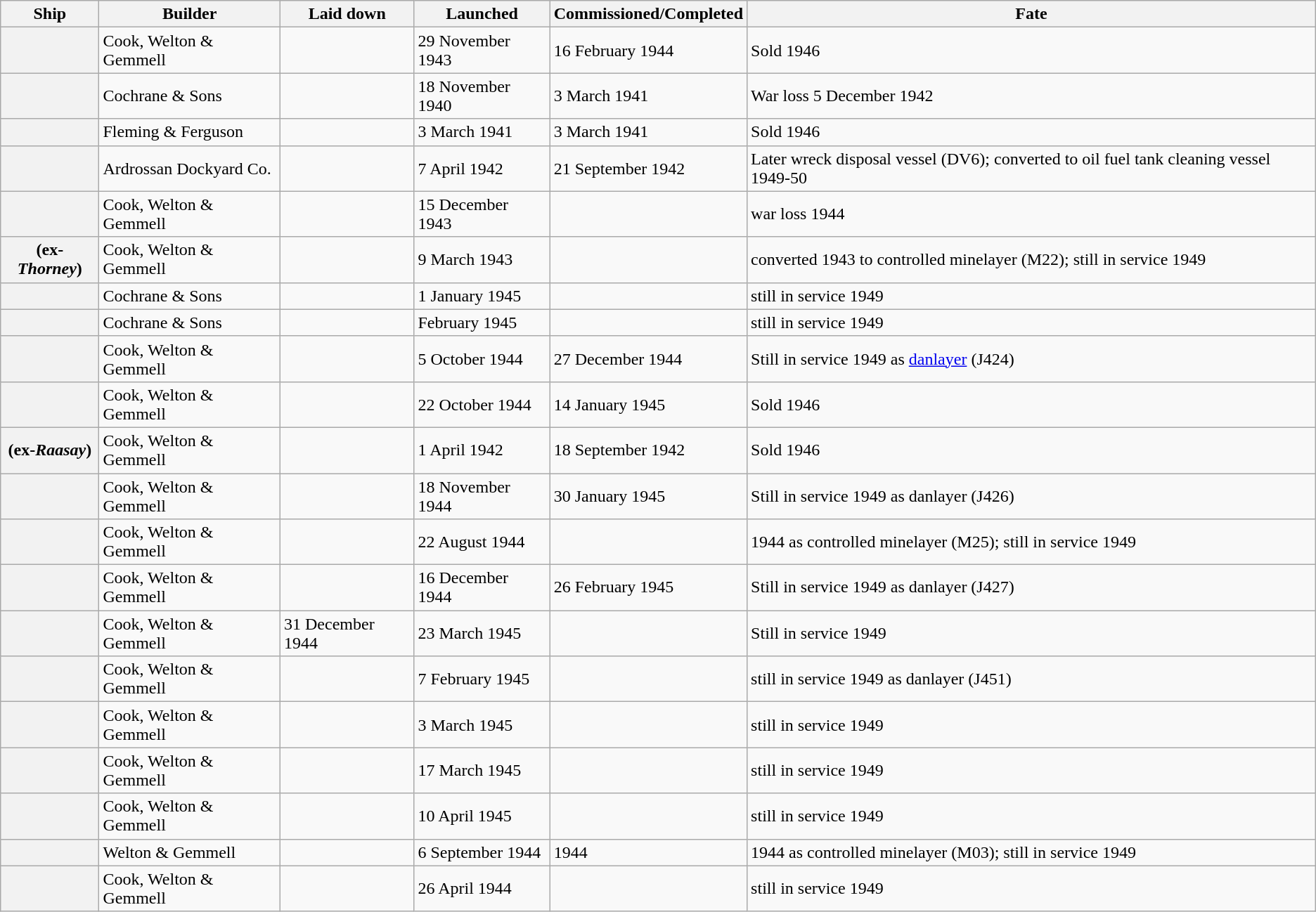<table class="wikitable sortable plainrowheaders">
<tr>
<th scope="col">Ship</th>
<th scope="col">Builder</th>
<th scope="col">Laid down</th>
<th scope="col">Launched</th>
<th scope="col">Commissioned/Completed</th>
<th scope="col">Fate</th>
</tr>
<tr>
<th scope="row"></th>
<td>Cook, Welton & Gemmell</td>
<td></td>
<td>29 November 1943</td>
<td>16 February 1944</td>
<td>Sold 1946</td>
</tr>
<tr>
<th scope="row"></th>
<td>Cochrane & Sons</td>
<td></td>
<td>18 November 1940</td>
<td>3 March 1941</td>
<td>War loss 5 December 1942</td>
</tr>
<tr>
<th scope="row"></th>
<td>Fleming & Ferguson</td>
<td></td>
<td>3 March 1941</td>
<td>3 March 1941</td>
<td>Sold 1946</td>
</tr>
<tr>
<th scope="row"></th>
<td>Ardrossan Dockyard Co.</td>
<td></td>
<td>7 April 1942</td>
<td>21 September 1942</td>
<td>Later wreck disposal vessel (DV6); converted to oil fuel tank cleaning vessel 1949-50</td>
</tr>
<tr>
<th scope="row"></th>
<td>Cook, Welton & Gemmell</td>
<td></td>
<td>15 December 1943</td>
<td></td>
<td>war loss 1944</td>
</tr>
<tr>
<th scope="row"> (ex-<em>Thorney</em>)</th>
<td>Cook, Welton & Gemmell</td>
<td></td>
<td>9 March 1943</td>
<td></td>
<td>converted 1943 to controlled minelayer (M22); still in service 1949</td>
</tr>
<tr>
<th scope="row"></th>
<td>Cochrane & Sons</td>
<td></td>
<td>1 January 1945</td>
<td></td>
<td>still in service 1949</td>
</tr>
<tr>
<th scope="row"></th>
<td>Cochrane & Sons</td>
<td></td>
<td>February 1945</td>
<td></td>
<td>still in service 1949</td>
</tr>
<tr>
<th scope="row"></th>
<td>Cook, Welton & Gemmell</td>
<td></td>
<td>5 October 1944</td>
<td>27 December 1944</td>
<td>Still in service 1949 as <a href='#'>danlayer</a> (J424)</td>
</tr>
<tr>
<th scope="row"></th>
<td>Cook, Welton & Gemmell</td>
<td></td>
<td>22 October 1944</td>
<td>14 January 1945</td>
<td>Sold 1946</td>
</tr>
<tr>
<th scope="row"> (ex-<em>Raasay</em>)</th>
<td>Cook, Welton & Gemmell</td>
<td></td>
<td>1 April 1942</td>
<td>18 September 1942</td>
<td>Sold 1946</td>
</tr>
<tr>
<th scope="row"></th>
<td>Cook, Welton & Gemmell</td>
<td></td>
<td>18 November 1944</td>
<td>30 January 1945</td>
<td>Still in service 1949 as danlayer (J426)</td>
</tr>
<tr>
<th scope="row"></th>
<td>Cook, Welton & Gemmell</td>
<td></td>
<td>22 August 1944</td>
<td></td>
<td>1944 as controlled minelayer (M25); still in service 1949</td>
</tr>
<tr>
<th scope="row"></th>
<td>Cook, Welton & Gemmell</td>
<td></td>
<td>16 December 1944</td>
<td>26 February 1945</td>
<td>Still in service 1949 as danlayer (J427)</td>
</tr>
<tr>
<th scope="row"></th>
<td>Cook, Welton & Gemmell</td>
<td>31 December 1944</td>
<td>23 March 1945</td>
<td></td>
<td>Still in service 1949</td>
</tr>
<tr>
<th scope="row"></th>
<td>Cook, Welton & Gemmell</td>
<td></td>
<td>7 February 1945</td>
<td></td>
<td>still in service 1949 as danlayer (J451)</td>
</tr>
<tr>
<th scope="row"></th>
<td>Cook, Welton & Gemmell</td>
<td></td>
<td>3 March 1945</td>
<td></td>
<td>still in service 1949</td>
</tr>
<tr>
<th scope="row"></th>
<td>Cook, Welton & Gemmell</td>
<td></td>
<td>17 March 1945</td>
<td></td>
<td>still in service 1949</td>
</tr>
<tr>
<th scope="row"></th>
<td>Cook, Welton & Gemmell</td>
<td></td>
<td>10 April 1945</td>
<td></td>
<td>still in service 1949</td>
</tr>
<tr>
<th scope="row"></th>
<td>Welton & Gemmell</td>
<td></td>
<td>6 September 1944</td>
<td>1944</td>
<td>1944 as controlled minelayer (M03); still in service 1949</td>
</tr>
<tr>
<th scope="row"></th>
<td>Cook, Welton & Gemmell</td>
<td></td>
<td>26 April 1944</td>
<td></td>
<td>still in service 1949</td>
</tr>
</table>
